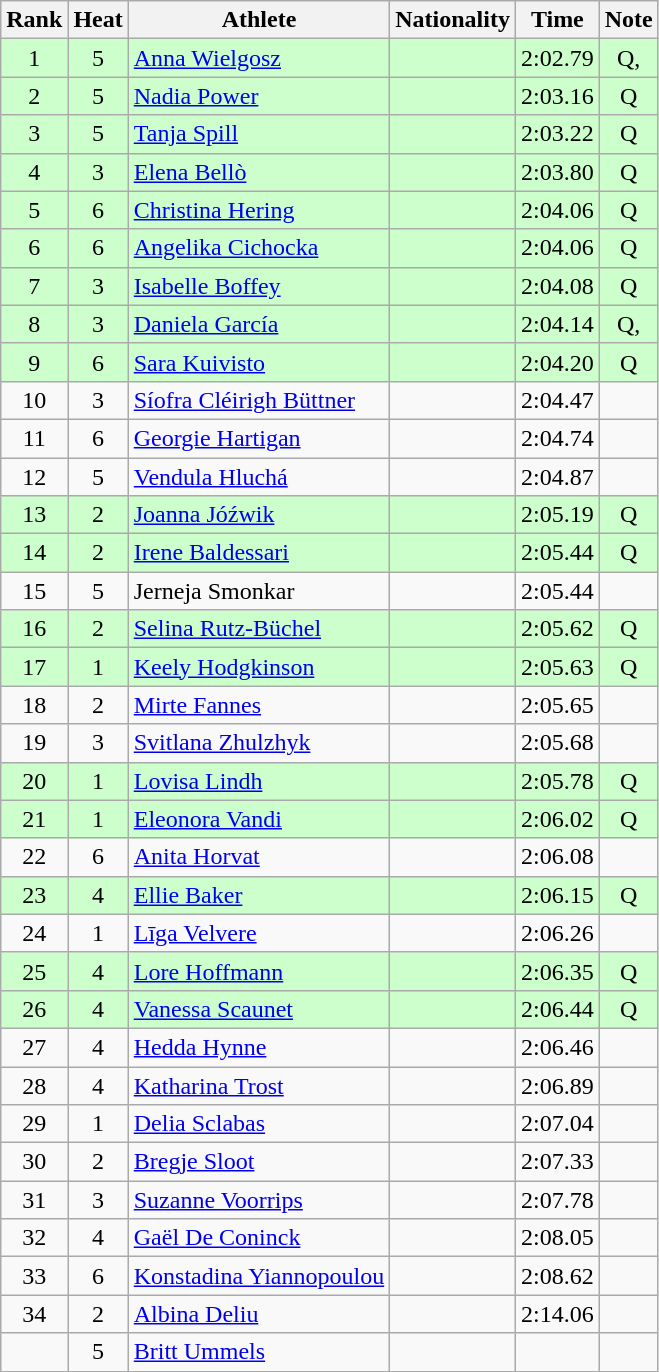<table class="wikitable sortable" style="text-align:center">
<tr>
<th>Rank</th>
<th>Heat</th>
<th>Athlete</th>
<th>Nationality</th>
<th>Time</th>
<th>Note</th>
</tr>
<tr bgcolor=ccffcc>
<td>1</td>
<td>5</td>
<td align=left><a href='#'>Anna Wielgosz</a></td>
<td align=left></td>
<td>2:02.79</td>
<td>Q, </td>
</tr>
<tr bgcolor=ccffcc>
<td>2</td>
<td>5</td>
<td align=left><a href='#'>Nadia Power</a></td>
<td align=left></td>
<td>2:03.16</td>
<td>Q</td>
</tr>
<tr bgcolor=ccffcc>
<td>3</td>
<td>5</td>
<td align=left><a href='#'>Tanja Spill</a></td>
<td align=left></td>
<td>2:03.22</td>
<td>Q</td>
</tr>
<tr bgcolor=ccffcc>
<td>4</td>
<td>3</td>
<td align=left><a href='#'>Elena Bellò</a></td>
<td align=left></td>
<td>2:03.80</td>
<td>Q</td>
</tr>
<tr bgcolor=ccffcc>
<td>5</td>
<td>6</td>
<td align=left><a href='#'>Christina Hering</a></td>
<td align=left></td>
<td>2:04.06</td>
<td>Q</td>
</tr>
<tr bgcolor=ccffcc>
<td>6</td>
<td>6</td>
<td align=left><a href='#'>Angelika Cichocka</a></td>
<td align=left></td>
<td>2:04.06</td>
<td>Q</td>
</tr>
<tr bgcolor=ccffcc>
<td>7</td>
<td>3</td>
<td align=left><a href='#'>Isabelle Boffey</a></td>
<td align=left></td>
<td>2:04.08</td>
<td>Q</td>
</tr>
<tr bgcolor=ccffcc>
<td>8</td>
<td>3</td>
<td align=left><a href='#'>Daniela García</a></td>
<td align=left></td>
<td>2:04.14</td>
<td>Q, </td>
</tr>
<tr bgcolor=ccffcc>
<td>9</td>
<td>6</td>
<td align=left><a href='#'>Sara Kuivisto</a></td>
<td align=left></td>
<td>2:04.20</td>
<td>Q</td>
</tr>
<tr>
<td>10</td>
<td>3</td>
<td align=left><a href='#'>Síofra Cléirigh Büttner</a></td>
<td align=left></td>
<td>2:04.47</td>
<td></td>
</tr>
<tr>
<td>11</td>
<td>6</td>
<td align=left><a href='#'>Georgie Hartigan</a></td>
<td align=left></td>
<td>2:04.74</td>
<td></td>
</tr>
<tr>
<td>12</td>
<td>5</td>
<td align=left><a href='#'>Vendula Hluchá</a></td>
<td align=left></td>
<td>2:04.87</td>
<td></td>
</tr>
<tr bgcolor=ccffcc>
<td>13</td>
<td>2</td>
<td align=left><a href='#'>Joanna Jóźwik</a></td>
<td align=left></td>
<td>2:05.19</td>
<td>Q</td>
</tr>
<tr bgcolor=ccffcc>
<td>14</td>
<td>2</td>
<td align=left><a href='#'>Irene Baldessari</a></td>
<td align=left></td>
<td>2:05.44</td>
<td>Q</td>
</tr>
<tr>
<td>15</td>
<td>5</td>
<td align=left>Jerneja Smonkar</td>
<td align=left></td>
<td>2:05.44</td>
<td></td>
</tr>
<tr bgcolor=ccffcc>
<td>16</td>
<td>2</td>
<td align=left><a href='#'>Selina Rutz-Büchel</a></td>
<td align=left></td>
<td>2:05.62</td>
<td>Q</td>
</tr>
<tr bgcolor=ccffcc>
<td>17</td>
<td>1</td>
<td align=left><a href='#'>Keely Hodgkinson</a></td>
<td align=left></td>
<td>2:05.63</td>
<td>Q</td>
</tr>
<tr>
<td>18</td>
<td>2</td>
<td align=left><a href='#'>Mirte Fannes</a></td>
<td align=left></td>
<td>2:05.65</td>
<td></td>
</tr>
<tr>
<td>19</td>
<td>3</td>
<td align=left><a href='#'>Svitlana Zhulzhyk</a></td>
<td align=left></td>
<td>2:05.68</td>
<td></td>
</tr>
<tr bgcolor=ccffcc>
<td>20</td>
<td>1</td>
<td align=left><a href='#'>Lovisa Lindh</a></td>
<td align=left></td>
<td>2:05.78</td>
<td>Q</td>
</tr>
<tr bgcolor=ccffcc>
<td>21</td>
<td>1</td>
<td align=left><a href='#'>Eleonora Vandi</a></td>
<td align=left></td>
<td>2:06.02</td>
<td>Q</td>
</tr>
<tr>
<td>22</td>
<td>6</td>
<td align=left><a href='#'>Anita Horvat</a></td>
<td align=left></td>
<td>2:06.08</td>
<td></td>
</tr>
<tr bgcolor=ccffcc>
<td>23</td>
<td>4</td>
<td align=left><a href='#'>Ellie Baker</a></td>
<td align=left></td>
<td>2:06.15</td>
<td>Q</td>
</tr>
<tr>
<td>24</td>
<td>1</td>
<td align=left><a href='#'>Līga Velvere</a></td>
<td align=left></td>
<td>2:06.26</td>
<td></td>
</tr>
<tr bgcolor=ccffcc>
<td>25</td>
<td>4</td>
<td align=left><a href='#'>Lore Hoffmann</a></td>
<td align=left></td>
<td>2:06.35</td>
<td>Q</td>
</tr>
<tr bgcolor=ccffcc>
<td>26</td>
<td>4</td>
<td align=left><a href='#'>Vanessa Scaunet</a></td>
<td align=left></td>
<td>2:06.44</td>
<td>Q</td>
</tr>
<tr>
<td>27</td>
<td>4</td>
<td align=left><a href='#'>Hedda Hynne</a></td>
<td align=left></td>
<td>2:06.46</td>
<td></td>
</tr>
<tr>
<td>28</td>
<td>4</td>
<td align=left><a href='#'>Katharina Trost</a></td>
<td align=left></td>
<td>2:06.89</td>
<td></td>
</tr>
<tr>
<td>29</td>
<td>1</td>
<td align=left><a href='#'>Delia Sclabas</a></td>
<td align=left></td>
<td>2:07.04</td>
<td></td>
</tr>
<tr>
<td>30</td>
<td>2</td>
<td align=left><a href='#'>Bregje Sloot</a></td>
<td align=left></td>
<td>2:07.33</td>
<td></td>
</tr>
<tr>
<td>31</td>
<td>3</td>
<td align=left><a href='#'>Suzanne Voorrips</a></td>
<td align=left></td>
<td>2:07.78</td>
<td></td>
</tr>
<tr>
<td>32</td>
<td>4</td>
<td align=left><a href='#'>Gaël De Coninck</a></td>
<td align=left></td>
<td>2:08.05</td>
<td></td>
</tr>
<tr>
<td>33</td>
<td>6</td>
<td align=left><a href='#'>Konstadina Yiannopoulou</a></td>
<td align=left></td>
<td>2:08.62</td>
<td></td>
</tr>
<tr>
<td>34</td>
<td>2</td>
<td align=left><a href='#'>Albina Deliu</a></td>
<td align=left></td>
<td>2:14.06</td>
<td></td>
</tr>
<tr>
<td></td>
<td>5</td>
<td align=left><a href='#'>Britt Ummels</a></td>
<td align=left></td>
<td></td>
<td></td>
</tr>
</table>
